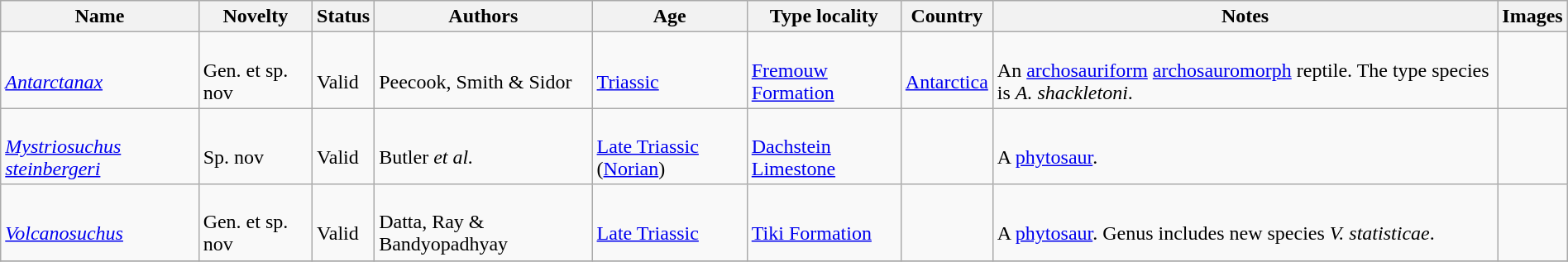<table class="wikitable sortable" align="center" width="100%">
<tr>
<th>Name</th>
<th>Novelty</th>
<th>Status</th>
<th>Authors</th>
<th>Age</th>
<th>Type locality</th>
<th>Country</th>
<th>Notes</th>
<th>Images</th>
</tr>
<tr>
<td><br><em><a href='#'>Antarctanax</a></em></td>
<td><br>Gen. et sp. nov</td>
<td><br>Valid</td>
<td><br>Peecook, Smith & Sidor</td>
<td><br><a href='#'>Triassic</a></td>
<td><br><a href='#'>Fremouw Formation</a></td>
<td><br><a href='#'>Antarctica</a></td>
<td><br>An <a href='#'>archosauriform</a> <a href='#'>archosauromorph</a> reptile. The type species is <em>A. shackletoni</em>.</td>
<td></td>
</tr>
<tr>
<td><br><em><a href='#'>Mystriosuchus steinbergeri</a></em></td>
<td><br>Sp. nov</td>
<td><br>Valid</td>
<td><br>Butler <em>et al.</em></td>
<td><br><a href='#'>Late Triassic</a> (<a href='#'>Norian</a>)</td>
<td><br><a href='#'>Dachstein Limestone</a></td>
<td><br></td>
<td><br>A <a href='#'>phytosaur</a>.</td>
<td></td>
</tr>
<tr>
<td><br><em><a href='#'>Volcanosuchus</a></em></td>
<td><br>Gen. et sp. nov</td>
<td><br>Valid</td>
<td><br>Datta, Ray & Bandyopadhyay</td>
<td><br><a href='#'>Late Triassic</a></td>
<td><br><a href='#'>Tiki Formation</a></td>
<td><br></td>
<td><br>A <a href='#'>phytosaur</a>. Genus includes new species <em>V. statisticae</em>.</td>
<td></td>
</tr>
<tr>
</tr>
</table>
